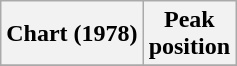<table class="wikitable sortable">
<tr>
<th>Chart (1978)</th>
<th>Peak<br>position</th>
</tr>
<tr>
</tr>
</table>
